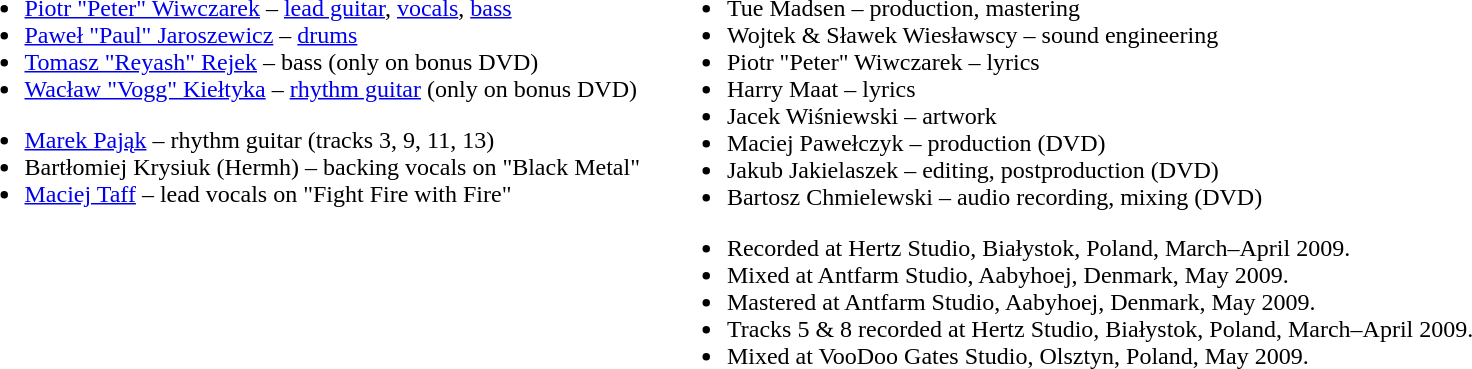<table>
<tr>
<td valign="top"><br><ul><li><a href='#'>Piotr "Peter" Wiwczarek</a> – <a href='#'>lead guitar</a>, <a href='#'>vocals</a>, <a href='#'>bass</a></li><li><a href='#'>Paweł "Paul" Jaroszewicz</a> – <a href='#'>drums</a></li><li><a href='#'>Tomasz "Reyash" Rejek</a> – bass (only on bonus DVD)</li><li><a href='#'>Wacław "Vogg" Kiełtyka</a> – <a href='#'>rhythm guitar</a> (only on bonus DVD)</li></ul><ul><li><a href='#'>Marek Pająk</a> – rhythm guitar (tracks 3, 9, 11, 13)</li><li>Bartłomiej Krysiuk (Hermh) – backing vocals on "Black Metal"</li><li><a href='#'>Maciej Taff</a> – lead vocals on "Fight Fire with Fire"</li></ul></td>
<td width="10"></td>
<td valign="top"><br><ul><li>Tue Madsen – production, mastering</li><li>Wojtek & Sławek Wiesławscy – sound engineering</li><li>Piotr "Peter" Wiwczarek – lyrics</li><li>Harry Maat – lyrics</li><li>Jacek Wiśniewski – artwork</li><li>Maciej Pawełczyk – production (DVD)</li><li>Jakub Jakielaszek – editing, postproduction (DVD)</li><li>Bartosz Chmielewski – audio recording, mixing (DVD)</li></ul><ul><li>Recorded at Hertz Studio, Białystok, Poland, March–April 2009.</li><li>Mixed at Antfarm Studio, Aabyhoej, Denmark, May 2009.</li><li>Mastered at Antfarm Studio, Aabyhoej, Denmark, May 2009.</li><li>Tracks 5 & 8 recorded at Hertz Studio, Białystok, Poland, March–April 2009.</li><li>Mixed at VooDoo Gates Studio, Olsztyn, Poland, May 2009.</li></ul></td>
</tr>
</table>
